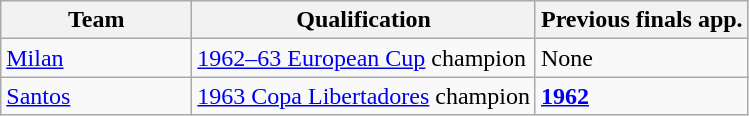<table class="wikitable">
<tr>
<th width=120px>Team</th>
<th>Qualification</th>
<th>Previous finals app.</th>
</tr>
<tr>
<td> <a href='#'>Milan</a></td>
<td><a href='#'>1962–63 European Cup</a> champion</td>
<td>None</td>
</tr>
<tr>
<td> <a href='#'>Santos</a></td>
<td><a href='#'>1963 Copa Libertadores</a> champion</td>
<td><strong><a href='#'>1962</a></strong></td>
</tr>
</table>
